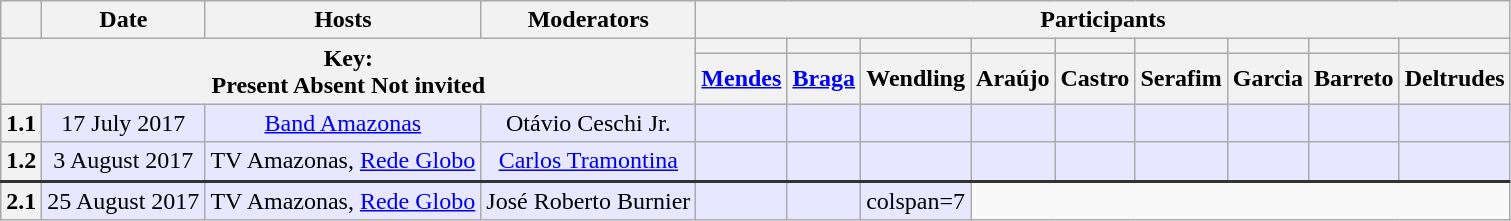<table class=wikitable style=text-align:center>
<tr>
<th></th>
<th>Date</th>
<th>Hosts</th>
<th>Moderators</th>
<th colspan=9 scope=col>Participants</th>
</tr>
<tr>
<th colspan=4 rowspan=2>Key:<br> Present  Absent  Not invited</th>
<th scope=col style=background:><a href='#'></a></th>
<th scope=col style=background:><a href='#'></a></th>
<th scope=col style=background:><a href='#'></a></th>
<th scope=col style=background:><a href='#'></a></th>
<th scope=col style=background:><a href='#'></a></th>
<th scope=col style=background:><a href='#'></a></th>
<th scope=col style=background:><a href='#'></a></th>
<th scope=col style=background:><a href='#'></a></th>
<th scope=col style=background:><a href='#'></a></th>
</tr>
<tr>
<th><a href='#'>Mendes</a></th>
<th><a href='#'>Braga</a></th>
<th>Wendling</th>
<th>Araújo</th>
<th>Castro</th>
<th>Serafim</th>
<th>Garcia</th>
<th>Barreto</th>
<th>Deltrudes</th>
</tr>
<tr style=background:#e7e7ff>
<th scope=row style=text-align:center>1.1</th>
<td style=max-width:12em>17 July 2017</td>
<td style=max-width:12em><a href='#'>Band Amazonas</a></td>
<td style=max-width:12em>Otávio Ceschi Jr.</td>
<td></td>
<td></td>
<td></td>
<td></td>
<td></td>
<td></td>
<td></td>
<td></td>
<td></td>
</tr>
<tr style=background:#e7e7ff>
<th scope=row style=text-align:center>1.2</th>
<td style=max-width:12em>3 August 2017</td>
<td style=max-width:12em>TV Amazonas, <a href='#'>Rede Globo</a></td>
<td style=max-width:12em><a href='#'>Carlos Tramontina</a></td>
<td></td>
<td></td>
<td></td>
<td></td>
<td></td>
<td></td>
<td></td>
<td></td>
<td></td>
</tr>
<tr style="background:#e7e7ff; border-top: 2px solid #333333">
<th scope=row style=text-align:center>2.1</th>
<td style=max-width:12em>25 August 2017</td>
<td style=max-width:12em>TV Amazonas, <a href='#'>Rede Globo</a></td>
<td style=max-width:12em>José Roberto Burnier</td>
<td></td>
<td></td>
<td>colspan=7 </td>
</tr>
</table>
